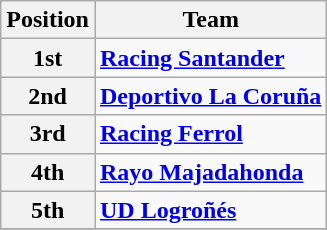<table class="wikitable">
<tr>
<th>Position</th>
<th>Team</th>
</tr>
<tr>
<th>1st</th>
<td><strong><a href='#'>Racing Santander</a></strong></td>
</tr>
<tr>
<th>2nd</th>
<td><strong><a href='#'>Deportivo La Coruña</a></strong></td>
</tr>
<tr>
<th>3rd</th>
<td><strong><a href='#'>Racing Ferrol</a></strong></td>
</tr>
<tr>
<th>4th</th>
<td><strong><a href='#'>Rayo Majadahonda</a></strong></td>
</tr>
<tr>
<th>5th</th>
<td><strong><a href='#'>UD Logroñés</a></strong></td>
</tr>
<tr>
</tr>
</table>
